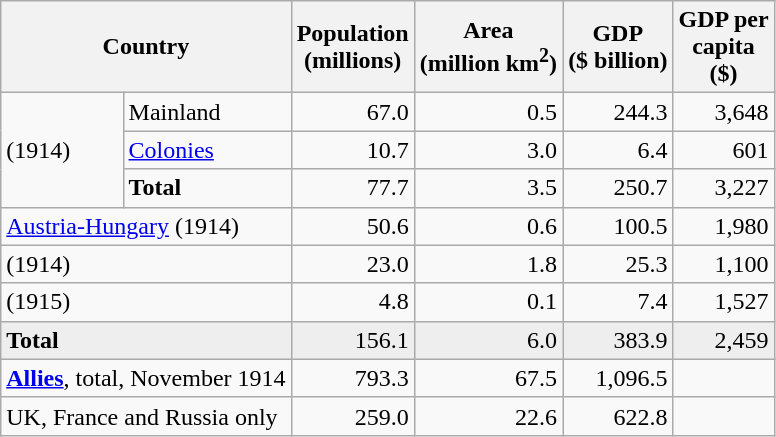<table class="wikitable sortable">
<tr>
<th colspan="2">Country</th>
<th>Population<br>(millions)</th>
<th>Area<br>(million km<sup>2</sup>)</th>
<th>GDP<br>($ billion)</th>
<th>GDP per<br>capita<br>($)</th>
</tr>
<tr>
<td rowspan=3> (1914)</td>
<td>Mainland</td>
<td align="right">67.0</td>
<td align="right">0.5</td>
<td align="right">244.3</td>
<td align="right">3,648</td>
</tr>
<tr>
<td><a href='#'>Colonies</a></td>
<td align="right">10.7</td>
<td align="right">3.0</td>
<td align="right">6.4</td>
<td align="right">601</td>
</tr>
<tr>
<td><strong>Total</strong></td>
<td align="right">77.7</td>
<td align="right">3.5</td>
<td align="right">250.7</td>
<td align="right">3,227</td>
</tr>
<tr>
<td colspan=2> <a href='#'>Austria-Hungary</a> (1914)</td>
<td align="right">50.6</td>
<td align="right">0.6</td>
<td align="right">100.5</td>
<td align="right">1,980</td>
</tr>
<tr>
<td colspan=2> (1914)</td>
<td align="right">23.0</td>
<td align="right">1.8</td>
<td align="right">25.3</td>
<td align="right">1,100</td>
</tr>
<tr>
<td colspan=2> (1915)</td>
<td align="right">4.8</td>
<td align="right">0.1</td>
<td align="right">7.4</td>
<td align="right">1,527</td>
</tr>
<tr style="background:#eee;">
<td colspan=2><strong>Total</strong></td>
<td align="right">156.1</td>
<td align="right">6.0</td>
<td align="right">383.9</td>
<td align="right">2,459</td>
</tr>
<tr>
<td colspan=2><strong><a href='#'>Allies</a></strong>, total, November 1914</td>
<td align="right">793.3</td>
<td align="right">67.5</td>
<td align="right">1,096.5</td>
<td></td>
</tr>
<tr>
<td colspan=2>UK, France and Russia only</td>
<td align="right">259.0</td>
<td align="right">22.6</td>
<td align="right">622.8</td>
<td></td>
</tr>
</table>
